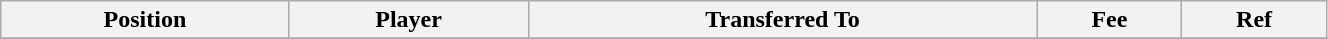<table class="wikitable sortable" style="width:70%; text-align:center; font-size:100%; text-align:left;">
<tr>
<th><strong>Position</strong></th>
<th><strong>Player</strong></th>
<th><strong>Transferred To</strong></th>
<th><strong>Fee</strong></th>
<th><strong>Ref</strong></th>
</tr>
<tr>
</tr>
</table>
